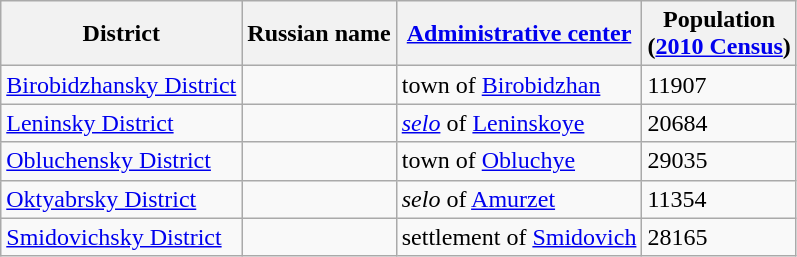<table class="wikitable sortable">
<tr>
<th>District</th>
<th>Russian name</th>
<th><a href='#'>Administrative center</a></th>
<th>Population<br>(<a href='#'>2010 Census</a>)</th>
</tr>
<tr>
<td><a href='#'>Birobidzhansky District</a></td>
<td></td>
<td>town of <a href='#'>Birobidzhan</a></td>
<td>11907</td>
</tr>
<tr>
<td><a href='#'>Leninsky District</a></td>
<td></td>
<td><em><a href='#'>selo</a></em> of <a href='#'>Leninskoye</a></td>
<td>20684</td>
</tr>
<tr>
<td><a href='#'>Obluchensky District</a></td>
<td></td>
<td>town of <a href='#'>Obluchye</a></td>
<td>29035</td>
</tr>
<tr>
<td><a href='#'>Oktyabrsky District</a></td>
<td></td>
<td><em>selo</em> of <a href='#'>Amurzet</a></td>
<td>11354</td>
</tr>
<tr>
<td><a href='#'>Smidovichsky District</a></td>
<td></td>
<td>settlement of <a href='#'>Smidovich</a></td>
<td>28165</td>
</tr>
</table>
